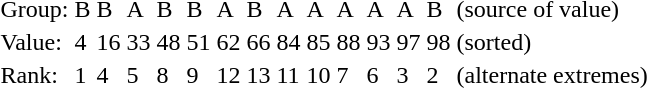<table>
<tr>
<td>Group:</td>
<td>B</td>
<td>B</td>
<td>A</td>
<td>B</td>
<td>B</td>
<td>A</td>
<td>B</td>
<td>A</td>
<td>A</td>
<td>A</td>
<td>A</td>
<td>A</td>
<td>B</td>
<td>(source of value)</td>
</tr>
<tr>
<td>Value:</td>
<td>4</td>
<td>16</td>
<td>33</td>
<td>48</td>
<td>51</td>
<td>62</td>
<td>66</td>
<td>84</td>
<td>85</td>
<td>88</td>
<td>93</td>
<td>97</td>
<td>98</td>
<td>(sorted)</td>
</tr>
<tr>
<td>Rank:</td>
<td>1</td>
<td>4</td>
<td>5</td>
<td>8</td>
<td>9</td>
<td>12</td>
<td>13</td>
<td>11</td>
<td>10</td>
<td>7</td>
<td>6</td>
<td>3</td>
<td>2</td>
<td>(alternate extremes)</td>
</tr>
<tr>
</tr>
</table>
